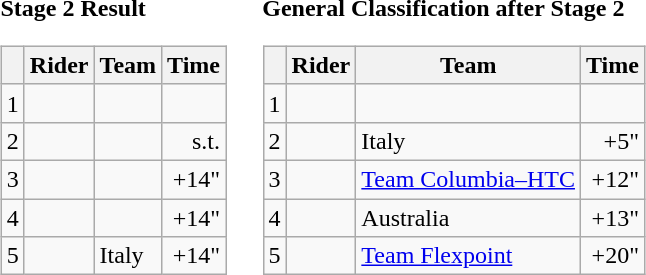<table>
<tr>
<td><strong>Stage 2 Result</strong><br><table class="wikitable">
<tr>
<th></th>
<th>Rider</th>
<th>Team</th>
<th>Time</th>
</tr>
<tr>
<td>1</td>
<td></td>
<td></td>
<td align="right"></td>
</tr>
<tr>
<td>2</td>
<td></td>
<td></td>
<td align="right">s.t.</td>
</tr>
<tr>
<td>3</td>
<td></td>
<td></td>
<td align="right">+14"</td>
</tr>
<tr>
<td>4</td>
<td></td>
<td></td>
<td align="right">+14"</td>
</tr>
<tr>
<td>5</td>
<td></td>
<td>Italy</td>
<td align="right">+14"</td>
</tr>
</table>
</td>
<td></td>
<td><strong>General Classification after Stage 2</strong><br><table class="wikitable">
<tr>
<th></th>
<th>Rider</th>
<th>Team</th>
<th>Time</th>
</tr>
<tr>
<td>1</td>
<td></td>
<td></td>
<td align="right"></td>
</tr>
<tr>
<td>2</td>
<td></td>
<td>Italy</td>
<td align="right">+5"</td>
</tr>
<tr>
<td>3</td>
<td></td>
<td><a href='#'>Team Columbia–HTC</a></td>
<td align="right">+12"</td>
</tr>
<tr>
<td>4</td>
<td></td>
<td>Australia</td>
<td align="right">+13"</td>
</tr>
<tr>
<td>5</td>
<td></td>
<td><a href='#'>Team Flexpoint</a></td>
<td align="right">+20"</td>
</tr>
</table>
</td>
</tr>
</table>
